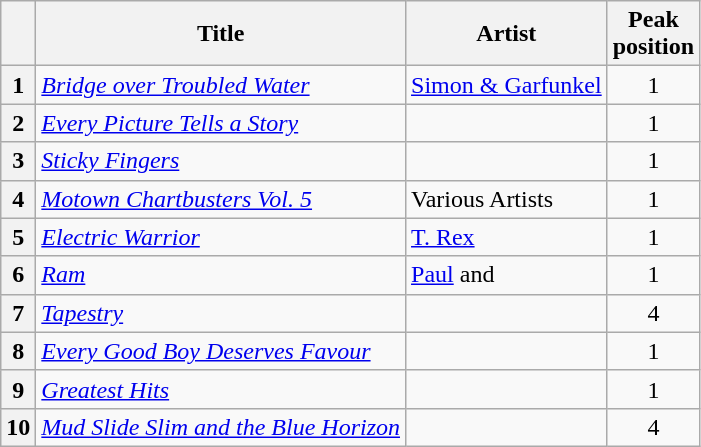<table class="wikitable sortable plainrowheaders">
<tr>
<th scope=col></th>
<th scope=col>Title</th>
<th scope=col>Artist</th>
<th scope=col>Peak<br>position</th>
</tr>
<tr>
<th scope=row style="text-align:center;">1</th>
<td><em><a href='#'>Bridge over Troubled Water</a></em></td>
<td><a href='#'>Simon & Garfunkel</a></td>
<td align="center">1</td>
</tr>
<tr>
<th scope=row style="text-align:center;">2</th>
<td><em><a href='#'>Every Picture Tells a Story</a></em></td>
<td></td>
<td align="center">1</td>
</tr>
<tr>
<th scope=row style="text-align:center;">3</th>
<td><em><a href='#'>Sticky Fingers</a></em></td>
<td></td>
<td align="center">1</td>
</tr>
<tr>
<th scope=row style="text-align:center;">4</th>
<td><em><a href='#'>Motown Chartbusters Vol. 5</a></em></td>
<td>Various Artists</td>
<td align="center">1</td>
</tr>
<tr>
<th scope=row style="text-align:center;">5</th>
<td><em><a href='#'>Electric Warrior</a></em></td>
<td><a href='#'>T. Rex</a></td>
<td align="center">1</td>
</tr>
<tr>
<th scope=row style="text-align:center;">6</th>
<td><em><a href='#'>Ram</a></em></td>
<td><a href='#'>Paul</a> and </td>
<td align="center">1</td>
</tr>
<tr>
<th scope=row style="text-align:center;">7</th>
<td><em><a href='#'>Tapestry</a></em></td>
<td></td>
<td align="center">4</td>
</tr>
<tr>
<th scope=row style="text-align:center;">8</th>
<td><em><a href='#'>Every Good Boy Deserves Favour</a></em></td>
<td></td>
<td align="center">1</td>
</tr>
<tr>
<th scope=row style="text-align:center;">9</th>
<td><em><a href='#'>Greatest Hits</a></em></td>
<td></td>
<td align="center">1</td>
</tr>
<tr>
<th scope=row style="text-align:center;">10</th>
<td><em><a href='#'>Mud Slide Slim and the Blue Horizon</a></em></td>
<td></td>
<td align="center">4</td>
</tr>
</table>
